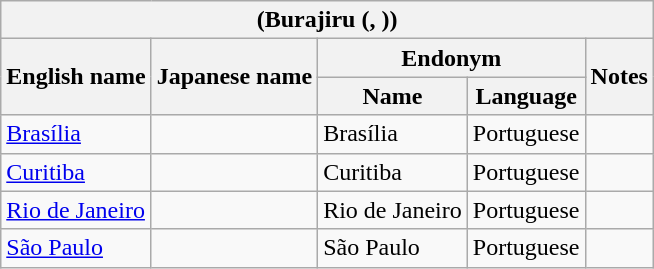<table class="wikitable sortable">
<tr>
<th colspan="5"> (Burajiru (, ))</th>
</tr>
<tr>
<th rowspan="2">English name</th>
<th rowspan="2">Japanese name</th>
<th colspan="2">Endonym</th>
<th rowspan="2">Notes</th>
</tr>
<tr>
<th>Name</th>
<th>Language</th>
</tr>
<tr>
<td><a href='#'>Brasília</a></td>
<td></td>
<td>Brasília</td>
<td>Portuguese</td>
<td></td>
</tr>
<tr>
<td><a href='#'>Curitiba</a></td>
<td></td>
<td>Curitiba</td>
<td>Portuguese</td>
<td></td>
</tr>
<tr>
<td><a href='#'>Rio de Janeiro</a></td>
<td></td>
<td>Rio de Janeiro</td>
<td>Portuguese</td>
<td></td>
</tr>
<tr>
<td><a href='#'>São Paulo</a></td>
<td></td>
<td>São Paulo</td>
<td>Portuguese</td>
<td></td>
</tr>
</table>
